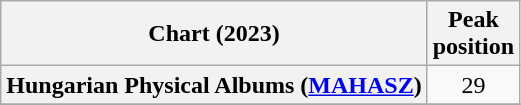<table class="wikitable sortable plainrowheaders" style="text-align:center;">
<tr>
<th scope="col">Chart (2023)</th>
<th scope="col">Peak<br>position</th>
</tr>
<tr>
<th scope="row">Hungarian Physical Albums (<a href='#'>MAHASZ</a>)</th>
<td>29</td>
</tr>
<tr>
</tr>
</table>
